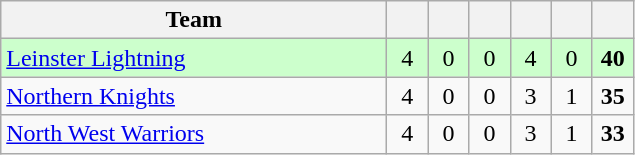<table class="wikitable" style="text-align:center">
<tr>
<th style="width:250px">Team</th>
<th width="20"></th>
<th width="20"></th>
<th width="20"></th>
<th width="20"></th>
<th width="20"></th>
<th width="20"></th>
</tr>
<tr style="background:#cfc">
<td style="text-align:left;"><a href='#'>Leinster Lightning</a></td>
<td>4</td>
<td>0</td>
<td>0</td>
<td>4</td>
<td>0</td>
<td><strong>40</strong></td>
</tr>
<tr>
<td style="text-align:left;"><a href='#'>Northern Knights</a></td>
<td>4</td>
<td>0</td>
<td>0</td>
<td>3</td>
<td>1</td>
<td><strong>35</strong></td>
</tr>
<tr>
<td style="text-align:left;"><a href='#'>North West Warriors</a></td>
<td>4</td>
<td>0</td>
<td>0</td>
<td>3</td>
<td>1</td>
<td><strong>33</strong></td>
</tr>
</table>
